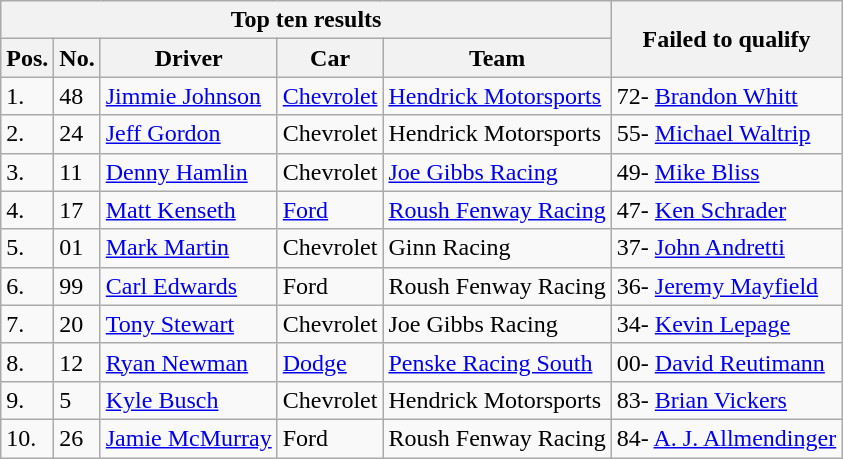<table class="wikitable">
<tr>
<th colspan=5>Top ten results</th>
<th rowspan=2>Failed to qualify</th>
</tr>
<tr>
<th>Pos.</th>
<th>No.</th>
<th>Driver</th>
<th>Car</th>
<th>Team</th>
</tr>
<tr>
<td>1.</td>
<td>48</td>
<td><a href='#'>Jimmie Johnson</a></td>
<td><a href='#'>Chevrolet</a></td>
<td><a href='#'>Hendrick Motorsports</a></td>
<td>72- <a href='#'>Brandon Whitt</a></td>
</tr>
<tr>
<td>2.</td>
<td>24</td>
<td><a href='#'>Jeff Gordon</a></td>
<td>Chevrolet</td>
<td>Hendrick Motorsports</td>
<td>55- <a href='#'>Michael Waltrip</a></td>
</tr>
<tr>
<td>3.</td>
<td>11</td>
<td><a href='#'>Denny Hamlin</a></td>
<td>Chevrolet</td>
<td><a href='#'>Joe Gibbs Racing</a></td>
<td>49- <a href='#'>Mike Bliss</a></td>
</tr>
<tr>
<td>4.</td>
<td>17</td>
<td><a href='#'>Matt Kenseth</a></td>
<td><a href='#'>Ford</a></td>
<td><a href='#'>Roush Fenway Racing</a></td>
<td>47- <a href='#'>Ken Schrader</a></td>
</tr>
<tr>
<td>5.</td>
<td>01</td>
<td><a href='#'>Mark Martin</a></td>
<td>Chevrolet</td>
<td>Ginn Racing</td>
<td>37- <a href='#'>John Andretti</a></td>
</tr>
<tr>
<td>6.</td>
<td>99</td>
<td><a href='#'>Carl Edwards</a></td>
<td>Ford</td>
<td>Roush Fenway Racing</td>
<td>36- <a href='#'>Jeremy Mayfield</a></td>
</tr>
<tr>
<td>7.</td>
<td>20</td>
<td><a href='#'>Tony Stewart</a></td>
<td>Chevrolet</td>
<td>Joe Gibbs Racing</td>
<td>34- <a href='#'>Kevin Lepage</a></td>
</tr>
<tr>
<td>8.</td>
<td>12</td>
<td><a href='#'>Ryan Newman</a></td>
<td><a href='#'>Dodge</a></td>
<td><a href='#'>Penske Racing South</a></td>
<td>00- <a href='#'>David Reutimann</a></td>
</tr>
<tr>
<td>9.</td>
<td>5</td>
<td><a href='#'>Kyle Busch</a></td>
<td>Chevrolet</td>
<td>Hendrick Motorsports</td>
<td>83- <a href='#'>Brian Vickers</a></td>
</tr>
<tr>
<td>10.</td>
<td>26</td>
<td><a href='#'>Jamie McMurray</a></td>
<td>Ford</td>
<td>Roush Fenway Racing</td>
<td>84- <a href='#'>A. J. Allmendinger</a></td>
</tr>
</table>
